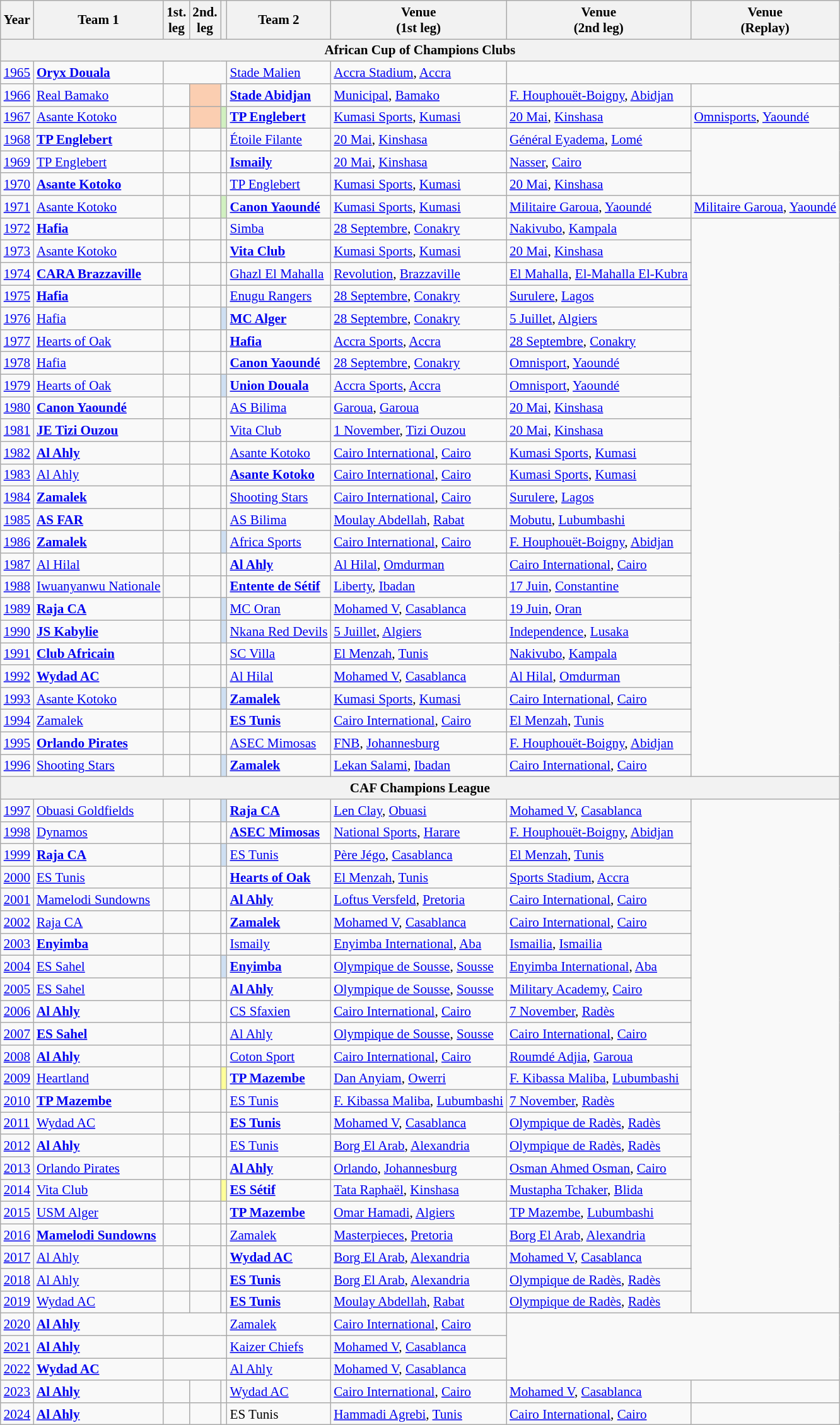<table class="wikitable sortable" style="text-align:; font-size:88%;">
<tr>
<th>Year</th>
<th>Team 1</th>
<th width=>1st.<br>leg</th>
<th width=>2nd.<br>leg</th>
<th width=></th>
<th>Team 2</th>
<th width=>Venue<br>(1st leg)</th>
<th width=>Venue<br>(2nd leg)</th>
<th width=>Venue<br>(Replay)</th>
</tr>
<tr>
<th colspan=9>African Cup of Champions Clubs</th>
</tr>
<tr>
<td><a href='#'>1965</a></td>
<td> <strong><a href='#'>Oryx Douala</a></strong></td>
<td colspan=3></td>
<td> <a href='#'>Stade Malien</a></td>
<td><a href='#'>Accra Stadium</a>, <a href='#'>Accra</a></td>
<td colspan=2></td>
</tr>
<tr>
<td><a href='#'>1966</a></td>
<td> <a href='#'>Real Bamako</a></td>
<td></td>
<td bgcolor=#fbceb1></td>
<td></td>
<td> <strong><a href='#'>Stade Abidjan</a></strong></td>
<td><a href='#'>Municipal</a>, <a href='#'>Bamako</a></td>
<td><a href='#'>F. Houphouët-Boigny</a>, <a href='#'>Abidjan</a></td>
<td></td>
</tr>
<tr>
<td><a href='#'>1967</a></td>
<td> <a href='#'>Asante Kotoko</a></td>
<td></td>
<td bgcolor=#fbceb1></td>
<td bgcolor=#d0f0c0></td>
<td> <strong><a href='#'>TP Englebert</a></strong></td>
<td><a href='#'>Kumasi Sports</a>, <a href='#'>Kumasi</a></td>
<td><a href='#'>20 Mai</a>, <a href='#'>Kinshasa</a></td>
<td><a href='#'>Omnisports</a>, <a href='#'>Yaoundé</a></td>
</tr>
<tr>
<td><a href='#'>1968</a></td>
<td> <strong><a href='#'>TP Englebert</a></strong></td>
<td></td>
<td></td>
<td></td>
<td> <a href='#'>Étoile Filante</a></td>
<td><a href='#'>20 Mai</a>, <a href='#'>Kinshasa</a></td>
<td><a href='#'>Général Eyadema</a>, <a href='#'>Lomé</a></td>
<td rowspan=3></td>
</tr>
<tr>
<td><a href='#'>1969</a></td>
<td> <a href='#'>TP Englebert</a></td>
<td></td>
<td></td>
<td></td>
<td> <strong><a href='#'>Ismaily</a></strong></td>
<td><a href='#'>20 Mai</a>, <a href='#'>Kinshasa</a></td>
<td><a href='#'>Nasser</a>, <a href='#'>Cairo</a></td>
</tr>
<tr>
<td><a href='#'>1970</a></td>
<td> <strong><a href='#'>Asante Kotoko</a></strong></td>
<td></td>
<td></td>
<td></td>
<td> <a href='#'>TP Englebert</a></td>
<td><a href='#'>Kumasi Sports</a>, <a href='#'>Kumasi</a></td>
<td><a href='#'>20 Mai</a>, <a href='#'>Kinshasa</a></td>
</tr>
<tr>
<td><a href='#'>1971</a></td>
<td> <a href='#'>Asante Kotoko</a></td>
<td></td>
<td></td>
<td bgcolor=#d0f0c0></td>
<td> <strong><a href='#'>Canon Yaoundé</a></strong></td>
<td><a href='#'>Kumasi Sports</a>, <a href='#'>Kumasi</a></td>
<td><a href='#'>Militaire Garoua</a>, <a href='#'>Yaoundé</a></td>
<td><a href='#'>Militaire Garoua</a>, <a href='#'>Yaoundé</a></td>
</tr>
<tr>
<td><a href='#'>1972</a></td>
<td> <strong><a href='#'>Hafia</a></strong></td>
<td></td>
<td></td>
<td></td>
<td> <a href='#'>Simba</a></td>
<td><a href='#'>28 Septembre</a>, <a href='#'>Conakry</a></td>
<td><a href='#'>Nakivubo</a>, <a href='#'>Kampala</a></td>
<td rowspan=25></td>
</tr>
<tr>
<td><a href='#'>1973</a></td>
<td> <a href='#'>Asante Kotoko</a></td>
<td></td>
<td></td>
<td></td>
<td> <strong><a href='#'>Vita Club</a></strong></td>
<td><a href='#'>Kumasi Sports</a>, <a href='#'>Kumasi</a></td>
<td><a href='#'>20 Mai</a>, <a href='#'>Kinshasa</a></td>
</tr>
<tr>
<td><a href='#'>1974</a></td>
<td> <strong><a href='#'>CARA Brazzaville</a></strong></td>
<td></td>
<td></td>
<td></td>
<td> <a href='#'>Ghazl El Mahalla</a></td>
<td><a href='#'>Revolution</a>, <a href='#'>Brazzaville</a></td>
<td><a href='#'>El Mahalla</a>, <a href='#'>El-Mahalla El-Kubra</a></td>
</tr>
<tr>
<td><a href='#'>1975</a></td>
<td> <strong><a href='#'>Hafia</a></strong></td>
<td></td>
<td></td>
<td></td>
<td> <a href='#'>Enugu Rangers</a></td>
<td><a href='#'>28 Septembre</a>, <a href='#'>Conakry</a></td>
<td><a href='#'>Surulere</a>, <a href='#'>Lagos</a></td>
</tr>
<tr>
<td><a href='#'>1976</a></td>
<td> <a href='#'>Hafia</a></td>
<td></td>
<td></td>
<td bgcolor=#cedff2></td>
<td> <strong><a href='#'>MC Alger</a></strong></td>
<td><a href='#'>28 Septembre</a>, <a href='#'>Conakry</a></td>
<td><a href='#'>5 Juillet</a>, <a href='#'>Algiers</a></td>
</tr>
<tr>
<td><a href='#'>1977</a></td>
<td> <a href='#'>Hearts of Oak</a></td>
<td></td>
<td></td>
<td></td>
<td> <strong><a href='#'>Hafia</a></strong></td>
<td><a href='#'>Accra Sports</a>, <a href='#'>Accra</a></td>
<td><a href='#'>28 Septembre</a>, <a href='#'>Conakry</a></td>
</tr>
<tr>
<td><a href='#'>1978</a></td>
<td> <a href='#'>Hafia</a></td>
<td></td>
<td></td>
<td></td>
<td> <strong><a href='#'>Canon Yaoundé</a></strong></td>
<td><a href='#'>28 Septembre</a>, <a href='#'>Conakry</a></td>
<td><a href='#'>Omnisport</a>, <a href='#'>Yaoundé</a></td>
</tr>
<tr>
<td><a href='#'>1979</a></td>
<td> <a href='#'>Hearts of Oak</a></td>
<td></td>
<td></td>
<td bgcolor=#cedff2></td>
<td> <strong><a href='#'>Union Douala</a></strong></td>
<td><a href='#'>Accra Sports</a>, <a href='#'>Accra</a></td>
<td><a href='#'>Omnisport</a>, <a href='#'>Yaoundé</a></td>
</tr>
<tr>
<td><a href='#'>1980</a></td>
<td> <strong><a href='#'>Canon Yaoundé</a></strong></td>
<td></td>
<td></td>
<td></td>
<td> <a href='#'>AS Bilima</a></td>
<td><a href='#'>Garoua</a>, <a href='#'>Garoua</a></td>
<td><a href='#'>20 Mai</a>, <a href='#'>Kinshasa</a></td>
</tr>
<tr>
<td><a href='#'>1981</a></td>
<td> <strong><a href='#'>JE Tizi Ouzou</a></strong></td>
<td></td>
<td></td>
<td></td>
<td> <a href='#'>Vita Club</a></td>
<td><a href='#'>1 November</a>, <a href='#'>Tizi Ouzou</a></td>
<td><a href='#'>20 Mai</a>, <a href='#'>Kinshasa</a></td>
</tr>
<tr>
<td><a href='#'>1982</a></td>
<td> <strong><a href='#'>Al Ahly</a></strong></td>
<td></td>
<td></td>
<td></td>
<td> <a href='#'>Asante Kotoko</a></td>
<td><a href='#'>Cairo International</a>, <a href='#'>Cairo</a></td>
<td><a href='#'>Kumasi Sports</a>, <a href='#'>Kumasi</a></td>
</tr>
<tr>
<td><a href='#'>1983</a></td>
<td> <a href='#'>Al Ahly</a></td>
<td></td>
<td></td>
<td></td>
<td> <strong><a href='#'>Asante Kotoko</a></strong></td>
<td><a href='#'>Cairo International</a>, <a href='#'>Cairo</a></td>
<td><a href='#'>Kumasi Sports</a>, <a href='#'>Kumasi</a></td>
</tr>
<tr>
<td><a href='#'>1984</a></td>
<td> <strong><a href='#'>Zamalek</a></strong></td>
<td></td>
<td></td>
<td></td>
<td> <a href='#'>Shooting Stars</a></td>
<td><a href='#'>Cairo International</a>, <a href='#'>Cairo</a></td>
<td><a href='#'>Surulere</a>, <a href='#'>Lagos</a></td>
</tr>
<tr>
<td><a href='#'>1985</a></td>
<td> <strong><a href='#'>AS FAR</a></strong></td>
<td></td>
<td></td>
<td></td>
<td> <a href='#'>AS Bilima</a></td>
<td><a href='#'>Moulay Abdellah</a>, <a href='#'>Rabat</a></td>
<td><a href='#'>Mobutu</a>, <a href='#'>Lubumbashi</a></td>
</tr>
<tr>
<td><a href='#'>1986</a></td>
<td> <strong><a href='#'>Zamalek</a></strong></td>
<td></td>
<td></td>
<td bgcolor=#cedff2></td>
<td> <a href='#'>Africa Sports</a></td>
<td><a href='#'>Cairo International</a>, <a href='#'>Cairo</a></td>
<td><a href='#'>F. Houphouët-Boigny</a>, <a href='#'>Abidjan</a></td>
</tr>
<tr>
<td><a href='#'>1987</a></td>
<td> <a href='#'>Al Hilal</a></td>
<td></td>
<td></td>
<td></td>
<td> <strong><a href='#'>Al Ahly</a></strong></td>
<td><a href='#'>Al Hilal</a>, <a href='#'>Omdurman</a></td>
<td><a href='#'>Cairo International</a>, <a href='#'>Cairo</a></td>
</tr>
<tr>
<td><a href='#'>1988</a></td>
<td> <a href='#'>Iwuanyanwu Nationale</a></td>
<td></td>
<td></td>
<td></td>
<td> <strong><a href='#'>Entente de Sétif</a></strong></td>
<td><a href='#'>Liberty</a>, <a href='#'>Ibadan</a></td>
<td><a href='#'>17 Juin</a>, <a href='#'>Constantine</a></td>
</tr>
<tr>
<td><a href='#'>1989</a></td>
<td> <strong><a href='#'>Raja CA</a></strong></td>
<td></td>
<td></td>
<td bgcolor=#cedff2></td>
<td> <a href='#'>MC Oran</a></td>
<td><a href='#'>Mohamed V</a>, <a href='#'>Casablanca</a></td>
<td><a href='#'>19 Juin</a>, <a href='#'>Oran</a></td>
</tr>
<tr>
<td><a href='#'>1990</a></td>
<td> <strong><a href='#'>JS Kabylie</a></strong></td>
<td></td>
<td></td>
<td bgcolor=#cedff2></td>
<td> <a href='#'>Nkana Red Devils</a></td>
<td><a href='#'>5 Juillet</a>, <a href='#'>Algiers</a></td>
<td><a href='#'>Independence</a>, <a href='#'>Lusaka</a></td>
</tr>
<tr>
<td><a href='#'>1991</a></td>
<td> <strong><a href='#'>Club Africain</a></strong></td>
<td></td>
<td></td>
<td></td>
<td> <a href='#'>SC Villa</a></td>
<td><a href='#'>El Menzah</a>, <a href='#'>Tunis</a></td>
<td><a href='#'>Nakivubo</a>, <a href='#'>Kampala</a></td>
</tr>
<tr>
<td><a href='#'>1992</a></td>
<td> <strong><a href='#'>Wydad AC</a></strong></td>
<td></td>
<td></td>
<td></td>
<td> <a href='#'>Al Hilal</a></td>
<td><a href='#'>Mohamed V</a>, <a href='#'>Casablanca</a></td>
<td><a href='#'>Al Hilal</a>, <a href='#'>Omdurman</a></td>
</tr>
<tr>
<td><a href='#'>1993</a></td>
<td> <a href='#'>Asante Kotoko</a></td>
<td></td>
<td></td>
<td bgcolor=#cedff2></td>
<td> <strong><a href='#'>Zamalek</a></strong></td>
<td><a href='#'>Kumasi Sports</a>, <a href='#'>Kumasi</a></td>
<td><a href='#'>Cairo International</a>, <a href='#'>Cairo</a></td>
</tr>
<tr>
<td><a href='#'>1994</a></td>
<td> <a href='#'>Zamalek</a></td>
<td></td>
<td></td>
<td></td>
<td> <strong><a href='#'>ES Tunis</a></strong></td>
<td><a href='#'>Cairo International</a>, <a href='#'>Cairo</a></td>
<td><a href='#'>El Menzah</a>, <a href='#'>Tunis</a></td>
</tr>
<tr>
<td><a href='#'>1995</a></td>
<td> <strong><a href='#'>Orlando Pirates</a></strong></td>
<td></td>
<td></td>
<td></td>
<td> <a href='#'>ASEC Mimosas</a></td>
<td><a href='#'>FNB</a>, <a href='#'>Johannesburg</a></td>
<td><a href='#'>F. Houphouët-Boigny</a>, <a href='#'>Abidjan</a></td>
</tr>
<tr>
<td><a href='#'>1996</a></td>
<td> <a href='#'>Shooting Stars</a></td>
<td></td>
<td></td>
<td bgcolor=#cedff2></td>
<td> <strong><a href='#'>Zamalek</a></strong></td>
<td><a href='#'>Lekan Salami</a>, <a href='#'>Ibadan</a></td>
<td><a href='#'>Cairo International</a>, <a href='#'>Cairo</a></td>
</tr>
<tr>
<th colspan=9>CAF Champions League</th>
</tr>
<tr>
<td><a href='#'>1997</a></td>
<td> <a href='#'>Obuasi Goldfields</a></td>
<td></td>
<td></td>
<td bgcolor=#cedff2></td>
<td> <strong><a href='#'>Raja CA</a></strong></td>
<td><a href='#'>Len Clay</a>, <a href='#'>Obuasi</a></td>
<td><a href='#'>Mohamed V</a>, <a href='#'>Casablanca</a></td>
<td rowspan=23></td>
</tr>
<tr>
<td><a href='#'>1998</a></td>
<td> <a href='#'>Dynamos</a></td>
<td></td>
<td></td>
<td></td>
<td> <strong><a href='#'>ASEC Mimosas</a></strong></td>
<td><a href='#'>National Sports</a>, <a href='#'>Harare</a></td>
<td><a href='#'>F. Houphouët-Boigny</a>, <a href='#'>Abidjan</a></td>
</tr>
<tr>
<td><a href='#'>1999</a></td>
<td> <strong><a href='#'>Raja CA</a></strong></td>
<td></td>
<td></td>
<td bgcolor=#cedff2></td>
<td> <a href='#'>ES Tunis</a></td>
<td><a href='#'>Père Jégo</a>, <a href='#'>Casablanca</a></td>
<td><a href='#'>El Menzah</a>, <a href='#'>Tunis</a></td>
</tr>
<tr>
<td><a href='#'>2000</a></td>
<td> <a href='#'>ES Tunis</a></td>
<td></td>
<td></td>
<td></td>
<td> <strong><a href='#'>Hearts of Oak</a></strong></td>
<td><a href='#'>El Menzah</a>, <a href='#'>Tunis</a></td>
<td><a href='#'>Sports Stadium</a>, <a href='#'>Accra</a></td>
</tr>
<tr>
<td><a href='#'>2001</a></td>
<td> <a href='#'>Mamelodi Sundowns</a></td>
<td></td>
<td></td>
<td></td>
<td> <strong><a href='#'>Al Ahly</a></strong></td>
<td><a href='#'>Loftus Versfeld</a>, <a href='#'>Pretoria</a></td>
<td><a href='#'>Cairo International</a>, <a href='#'>Cairo</a></td>
</tr>
<tr>
<td><a href='#'>2002</a></td>
<td> <a href='#'>Raja CA</a></td>
<td></td>
<td></td>
<td></td>
<td> <strong><a href='#'>Zamalek</a></strong></td>
<td><a href='#'>Mohamed V</a>, <a href='#'>Casablanca</a></td>
<td><a href='#'>Cairo International</a>, <a href='#'>Cairo</a></td>
</tr>
<tr>
<td><a href='#'>2003</a></td>
<td> <strong><a href='#'>Enyimba</a></strong></td>
<td></td>
<td></td>
<td></td>
<td> <a href='#'>Ismaily</a></td>
<td><a href='#'>Enyimba International</a>, <a href='#'>Aba</a></td>
<td><a href='#'>Ismailia</a>, <a href='#'>Ismailia</a></td>
</tr>
<tr>
<td><a href='#'>2004</a></td>
<td> <a href='#'>ES Sahel</a></td>
<td></td>
<td></td>
<td bgcolor=#cedff2></td>
<td> <strong><a href='#'>Enyimba</a></strong></td>
<td><a href='#'>Olympique de Sousse</a>, <a href='#'>Sousse</a></td>
<td><a href='#'>Enyimba International</a>, <a href='#'>Aba</a></td>
</tr>
<tr>
<td><a href='#'>2005</a></td>
<td> <a href='#'>ES Sahel</a></td>
<td></td>
<td></td>
<td></td>
<td> <strong><a href='#'>Al Ahly</a></strong></td>
<td><a href='#'>Olympique de Sousse</a>, <a href='#'>Sousse</a></td>
<td><a href='#'>Military Academy</a>, <a href='#'>Cairo</a></td>
</tr>
<tr>
<td><a href='#'>2006</a></td>
<td> <strong><a href='#'>Al Ahly</a></strong></td>
<td></td>
<td></td>
<td></td>
<td> <a href='#'>CS Sfaxien</a></td>
<td><a href='#'>Cairo International</a>, <a href='#'>Cairo</a></td>
<td><a href='#'>7 November</a>, <a href='#'>Radès</a></td>
</tr>
<tr>
<td><a href='#'>2007</a></td>
<td> <strong><a href='#'>ES Sahel</a></strong></td>
<td></td>
<td></td>
<td></td>
<td> <a href='#'>Al Ahly</a></td>
<td><a href='#'>Olympique de Sousse</a>, <a href='#'>Sousse</a></td>
<td><a href='#'>Cairo International</a>, <a href='#'>Cairo</a></td>
</tr>
<tr>
<td><a href='#'>2008</a></td>
<td> <strong><a href='#'>Al Ahly</a></strong></td>
<td></td>
<td></td>
<td></td>
<td> <a href='#'>Coton Sport</a></td>
<td><a href='#'>Cairo International</a>, <a href='#'>Cairo</a></td>
<td><a href='#'>Roumdé Adjia</a>, <a href='#'>Garoua</a></td>
</tr>
<tr>
<td><a href='#'>2009</a></td>
<td> <a href='#'>Heartland</a></td>
<td></td>
<td></td>
<td bgcolor=#ffff99></td>
<td> <strong><a href='#'>TP Mazembe</a></strong></td>
<td><a href='#'>Dan Anyiam</a>, <a href='#'>Owerri</a></td>
<td><a href='#'>F. Kibassa Maliba</a>, <a href='#'>Lubumbashi</a></td>
</tr>
<tr>
<td><a href='#'>2010</a></td>
<td> <strong><a href='#'>TP Mazembe</a></strong></td>
<td></td>
<td></td>
<td></td>
<td> <a href='#'>ES Tunis</a></td>
<td><a href='#'>F. Kibassa Maliba</a>, <a href='#'>Lubumbashi</a></td>
<td><a href='#'>7 November</a>, <a href='#'>Radès</a></td>
</tr>
<tr>
<td><a href='#'>2011</a></td>
<td> <a href='#'>Wydad AC</a></td>
<td></td>
<td></td>
<td></td>
<td> <strong><a href='#'>ES Tunis</a></strong></td>
<td><a href='#'>Mohamed V</a>, <a href='#'>Casablanca</a></td>
<td><a href='#'>Olympique de Radès</a>, <a href='#'>Radès</a></td>
</tr>
<tr>
<td><a href='#'>2012</a></td>
<td> <strong><a href='#'>Al Ahly</a></strong></td>
<td></td>
<td></td>
<td></td>
<td> <a href='#'>ES Tunis</a></td>
<td><a href='#'>Borg El Arab</a>, <a href='#'>Alexandria</a></td>
<td><a href='#'>Olympique de Radès</a>, <a href='#'>Radès</a></td>
</tr>
<tr>
<td><a href='#'>2013</a></td>
<td> <a href='#'>Orlando Pirates</a></td>
<td></td>
<td></td>
<td></td>
<td> <strong><a href='#'>Al Ahly</a></strong></td>
<td><a href='#'>Orlando</a>, <a href='#'>Johannesburg</a></td>
<td><a href='#'>Osman Ahmed Osman</a>, <a href='#'>Cairo</a></td>
</tr>
<tr>
<td><a href='#'>2014</a></td>
<td> <a href='#'>Vita Club</a></td>
<td></td>
<td></td>
<td bgcolor=#ffff99></td>
<td> <strong><a href='#'>ES Sétif</a></strong></td>
<td><a href='#'>Tata Raphaël</a>, <a href='#'>Kinshasa</a></td>
<td><a href='#'>Mustapha Tchaker</a>, <a href='#'>Blida</a></td>
</tr>
<tr>
<td><a href='#'>2015</a></td>
<td> <a href='#'>USM Alger</a></td>
<td></td>
<td></td>
<td></td>
<td> <strong><a href='#'>TP Mazembe</a></strong></td>
<td><a href='#'>Omar Hamadi</a>, <a href='#'>Algiers</a></td>
<td><a href='#'>TP Mazembe</a>, <a href='#'>Lubumbashi</a></td>
</tr>
<tr>
<td><a href='#'>2016</a></td>
<td> <strong><a href='#'>Mamelodi Sundowns</a></strong></td>
<td></td>
<td></td>
<td></td>
<td> <a href='#'>Zamalek</a></td>
<td><a href='#'>Masterpieces</a>, <a href='#'>Pretoria</a></td>
<td><a href='#'>Borg El Arab</a>, <a href='#'>Alexandria</a></td>
</tr>
<tr>
<td><a href='#'>2017</a></td>
<td> <a href='#'>Al Ahly</a></td>
<td></td>
<td></td>
<td></td>
<td> <strong><a href='#'>Wydad AC</a></strong></td>
<td><a href='#'>Borg El Arab</a>, <a href='#'>Alexandria</a></td>
<td><a href='#'>Mohamed V</a>, <a href='#'>Casablanca</a></td>
</tr>
<tr>
<td><a href='#'>2018</a></td>
<td> <a href='#'>Al Ahly</a></td>
<td></td>
<td></td>
<td></td>
<td> <strong><a href='#'>ES Tunis</a></strong></td>
<td><a href='#'>Borg El Arab</a>, <a href='#'>Alexandria</a></td>
<td><a href='#'>Olympique de Radès</a>, <a href='#'>Radès</a></td>
</tr>
<tr>
<td><a href='#'>2019</a></td>
<td> <a href='#'>Wydad AC</a></td>
<td></td>
<td></td>
<td></td>
<td> <strong><a href='#'>ES Tunis</a></strong></td>
<td><a href='#'>Moulay Abdellah</a>, <a href='#'>Rabat</a></td>
<td><a href='#'>Olympique de Radès</a>, <a href='#'>Radès</a></td>
</tr>
<tr>
<td><a href='#'>2020</a></td>
<td> <strong><a href='#'>Al Ahly</a></strong></td>
<td colspan=3></td>
<td> <a href='#'>Zamalek</a></td>
<td><a href='#'>Cairo International</a>, <a href='#'>Cairo</a></td>
<td colspan=2 rowspan=3></td>
</tr>
<tr>
<td><a href='#'>2021</a></td>
<td> <strong><a href='#'>Al Ahly</a></strong></td>
<td colspan=3></td>
<td> <a href='#'>Kaizer Chiefs</a></td>
<td><a href='#'>Mohamed V</a>, <a href='#'>Casablanca</a></td>
</tr>
<tr>
<td><a href='#'>2022</a></td>
<td> <strong><a href='#'>Wydad AC</a></strong></td>
<td colspan=3></td>
<td> <a href='#'>Al Ahly</a></td>
<td><a href='#'>Mohamed V</a>, <a href='#'>Casablanca</a></td>
</tr>
<tr>
<td><a href='#'>2023</a></td>
<td> <strong><a href='#'>Al Ahly</a></strong></td>
<td></td>
<td></td>
<td></td>
<td> <a href='#'>Wydad AC</a></td>
<td><a href='#'>Cairo International</a>, <a href='#'>Cairo</a></td>
<td><a href='#'>Mohamed V</a>, <a href='#'>Casablanca</a></td>
<td rowspan=1></td>
</tr>
<tr>
<td><a href='#'>2024</a></td>
<td> <strong><a href='#'>Al Ahly</a></strong></td>
<td></td>
<td></td>
<td></td>
<td> ES Tunis</td>
<td><a href='#'>Hammadi Agrebi</a>, <a href='#'>Tunis</a></td>
<td><a href='#'>Cairo International</a>, <a href='#'>Cairo</a></td>
<td rowspan=1></td>
</tr>
</table>
